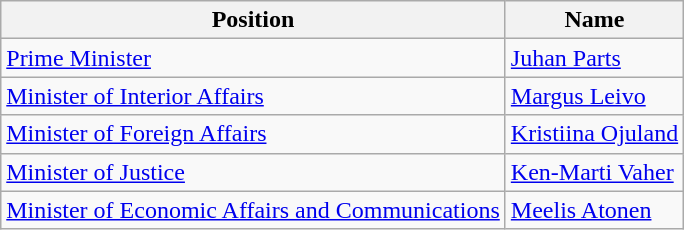<table class="wikitable">
<tr>
<th>Position</th>
<th>Name</th>
</tr>
<tr>
<td {{center><a href='#'>Prime Minister</a></td>
<td><a href='#'>Juhan Parts</a></td>
</tr>
<tr>
<td {{center><a href='#'>Minister of Interior Affairs</a></td>
<td><a href='#'>Margus Leivo</a></td>
</tr>
<tr>
<td {{center><a href='#'>Minister of Foreign Affairs</a></td>
<td><a href='#'>Kristiina Ojuland</a></td>
</tr>
<tr>
<td {{center><a href='#'>Minister of Justice</a></td>
<td><a href='#'>Ken-Marti Vaher</a></td>
</tr>
<tr>
<td {{center><a href='#'>Minister of Economic Affairs and Communications</a></td>
<td><a href='#'>Meelis Atonen</a></td>
</tr>
</table>
